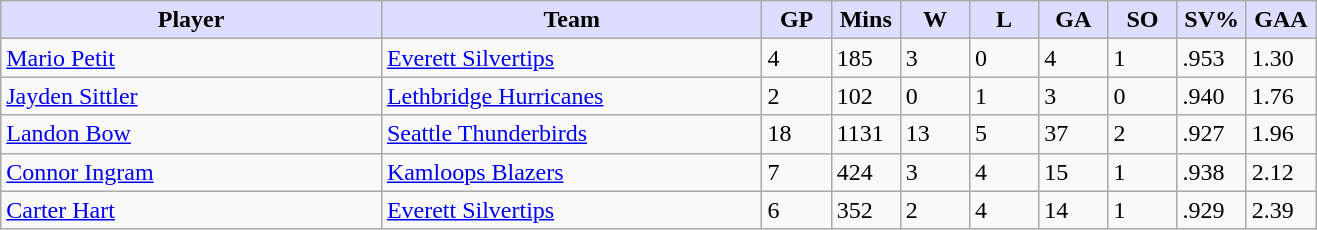<table class="wikitable">
<tr>
<th style="background:#ddf; width:27.5%;">Player</th>
<th style="background:#ddf; width:27.5%;">Team</th>
<th style="background:#ddf; width:5%;">GP</th>
<th style="background:#ddf; width:5%;">Mins</th>
<th style="background:#ddf; width:5%;">W</th>
<th style="background:#ddf; width:5%;">L</th>
<th style="background:#ddf; width:5%;">GA</th>
<th style="background:#ddf; width:5%;">SO</th>
<th style="background:#ddf; width:5%;">SV%</th>
<th style="background:#ddf; width:5%;">GAA</th>
</tr>
<tr>
<td><a href='#'>Mario Petit</a></td>
<td><a href='#'>Everett Silvertips</a></td>
<td>4</td>
<td>185</td>
<td>3</td>
<td>0</td>
<td>4</td>
<td>1</td>
<td>.953</td>
<td>1.30</td>
</tr>
<tr>
<td><a href='#'>Jayden Sittler</a></td>
<td><a href='#'>Lethbridge Hurricanes</a></td>
<td>2</td>
<td>102</td>
<td>0</td>
<td>1</td>
<td>3</td>
<td>0</td>
<td>.940</td>
<td>1.76</td>
</tr>
<tr>
<td><a href='#'>Landon Bow</a></td>
<td><a href='#'>Seattle Thunderbirds</a></td>
<td>18</td>
<td>1131</td>
<td>13</td>
<td>5</td>
<td>37</td>
<td>2</td>
<td>.927</td>
<td>1.96</td>
</tr>
<tr>
<td><a href='#'>Connor Ingram</a></td>
<td><a href='#'>Kamloops Blazers</a></td>
<td>7</td>
<td>424</td>
<td>3</td>
<td>4</td>
<td>15</td>
<td>1</td>
<td>.938</td>
<td>2.12</td>
</tr>
<tr>
<td><a href='#'>Carter Hart</a></td>
<td><a href='#'>Everett Silvertips</a></td>
<td>6</td>
<td>352</td>
<td>2</td>
<td>4</td>
<td>14</td>
<td>1</td>
<td>.929</td>
<td>2.39</td>
</tr>
</table>
